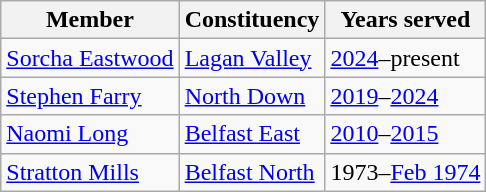<table class="wikitable sortable">
<tr>
<th>Member</th>
<th>Constituency</th>
<th>Years served</th>
</tr>
<tr>
<td><a href='#'>Sorcha Eastwood</a></td>
<td><a href='#'>Lagan Valley</a></td>
<td><a href='#'>2024</a>–present</td>
</tr>
<tr>
<td><a href='#'>Stephen Farry</a></td>
<td><a href='#'>North Down</a></td>
<td><a href='#'>2019</a>–<a href='#'>2024</a></td>
</tr>
<tr>
<td><a href='#'>Naomi Long</a></td>
<td><a href='#'>Belfast East</a></td>
<td><a href='#'>2010</a>–<a href='#'>2015</a></td>
</tr>
<tr>
<td><a href='#'>Stratton Mills</a></td>
<td><a href='#'>Belfast North</a></td>
<td>1973–<a href='#'>Feb 1974</a></td>
</tr>
</table>
